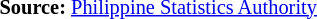<table style="font-size:85%;" '|>
<tr>
<td><br><p>
<strong>Source:</strong> <a href='#'>Philippine Statistics Authority</a>
</p></td>
</tr>
</table>
